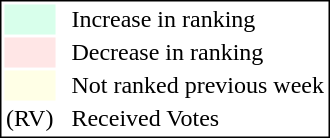<table style="border:1px solid black;">
<tr>
<td style="background:#D8FFEB; width:20px;"></td>
<td> </td>
<td>Increase in ranking</td>
</tr>
<tr>
<td style="background:#FFE6E6; width:20px;"></td>
<td> </td>
<td>Decrease in ranking</td>
</tr>
<tr>
<td style="background:#FFFFE6; width:20px;"></td>
<td> </td>
<td>Not ranked previous week</td>
</tr>
<tr>
<td>(RV)</td>
<td> </td>
<td>Received Votes</td>
</tr>
</table>
